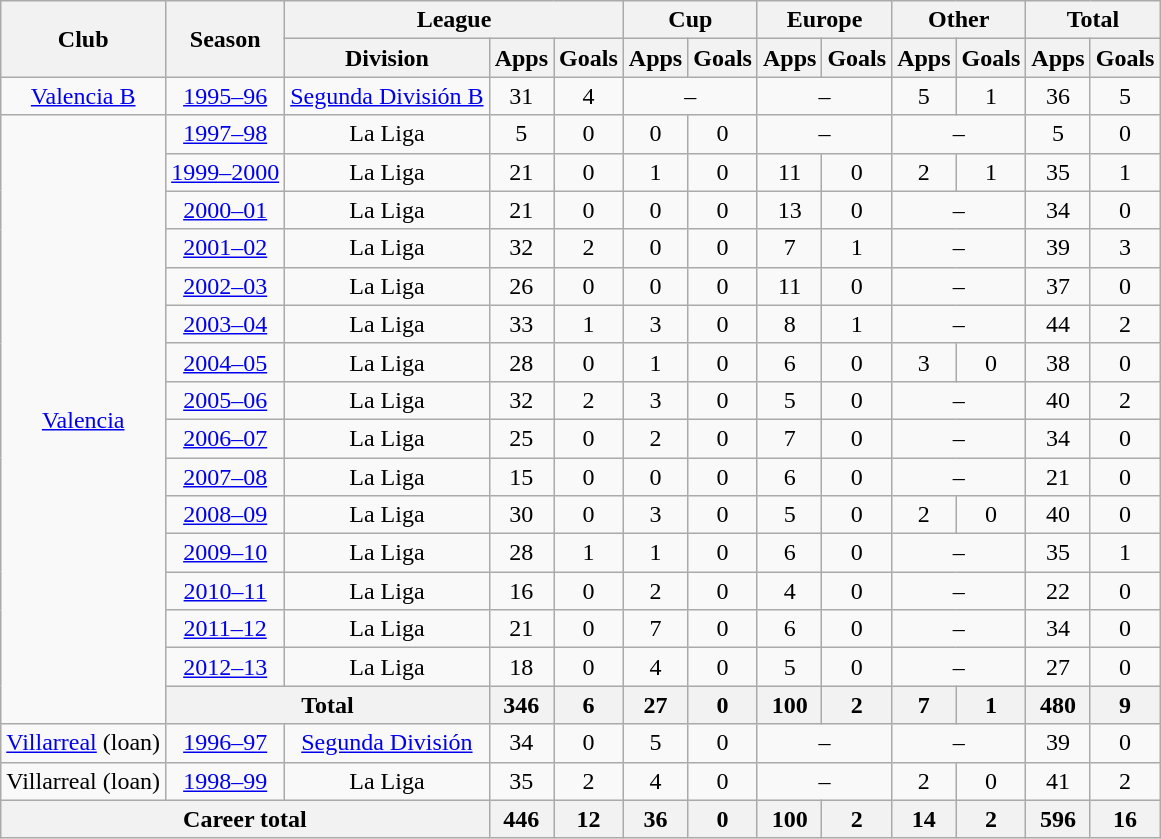<table class="wikitable" style="text-align:center">
<tr>
<th rowspan="2">Club</th>
<th rowspan="2">Season</th>
<th colspan="3">League</th>
<th colspan="2">Cup</th>
<th colspan="2">Europe</th>
<th colspan="2">Other</th>
<th colspan="2">Total</th>
</tr>
<tr>
<th>Division</th>
<th>Apps</th>
<th>Goals</th>
<th>Apps</th>
<th>Goals</th>
<th>Apps</th>
<th>Goals</th>
<th>Apps</th>
<th>Goals</th>
<th>Apps</th>
<th>Goals</th>
</tr>
<tr>
<td><a href='#'>Valencia B</a></td>
<td><a href='#'>1995–96</a></td>
<td><a href='#'>Segunda División B</a></td>
<td>31</td>
<td>4</td>
<td colspan="2">–</td>
<td colspan="2">–</td>
<td>5</td>
<td>1</td>
<td>36</td>
<td>5</td>
</tr>
<tr>
<td rowspan="16"><a href='#'>Valencia</a></td>
<td><a href='#'>1997–98</a></td>
<td>La Liga</td>
<td>5</td>
<td>0</td>
<td>0</td>
<td>0</td>
<td colspan="2">–</td>
<td colspan="2">–</td>
<td>5</td>
<td>0</td>
</tr>
<tr>
<td><a href='#'>1999–2000</a></td>
<td>La Liga</td>
<td>21</td>
<td>0</td>
<td>1</td>
<td>0</td>
<td>11</td>
<td>0</td>
<td>2</td>
<td>1</td>
<td>35</td>
<td>1</td>
</tr>
<tr>
<td><a href='#'>2000–01</a></td>
<td>La Liga</td>
<td>21</td>
<td>0</td>
<td>0</td>
<td>0</td>
<td>13</td>
<td>0</td>
<td colspan="2">–</td>
<td>34</td>
<td>0</td>
</tr>
<tr>
<td><a href='#'>2001–02</a></td>
<td>La Liga</td>
<td>32</td>
<td>2</td>
<td>0</td>
<td>0</td>
<td>7</td>
<td>1</td>
<td colspan="2">–</td>
<td>39</td>
<td>3</td>
</tr>
<tr>
<td><a href='#'>2002–03</a></td>
<td>La Liga</td>
<td>26</td>
<td>0</td>
<td>0</td>
<td>0</td>
<td>11</td>
<td>0</td>
<td colspan="2">–</td>
<td>37</td>
<td>0</td>
</tr>
<tr>
<td><a href='#'>2003–04</a></td>
<td>La Liga</td>
<td>33</td>
<td>1</td>
<td>3</td>
<td>0</td>
<td>8</td>
<td>1</td>
<td colspan="2">–</td>
<td>44</td>
<td>2</td>
</tr>
<tr>
<td><a href='#'>2004–05</a></td>
<td>La Liga</td>
<td>28</td>
<td>0</td>
<td>1</td>
<td>0</td>
<td>6</td>
<td>0</td>
<td>3</td>
<td>0</td>
<td>38</td>
<td>0</td>
</tr>
<tr>
<td><a href='#'>2005–06</a></td>
<td>La Liga</td>
<td>32</td>
<td>2</td>
<td>3</td>
<td>0</td>
<td>5</td>
<td>0</td>
<td colspan="2">–</td>
<td>40</td>
<td>2</td>
</tr>
<tr>
<td><a href='#'>2006–07</a></td>
<td>La Liga</td>
<td>25</td>
<td>0</td>
<td>2</td>
<td>0</td>
<td>7</td>
<td>0</td>
<td colspan="2">–</td>
<td>34</td>
<td>0</td>
</tr>
<tr>
<td><a href='#'>2007–08</a></td>
<td>La Liga</td>
<td>15</td>
<td>0</td>
<td>0</td>
<td>0</td>
<td>6</td>
<td>0</td>
<td colspan="2">–</td>
<td>21</td>
<td>0</td>
</tr>
<tr>
<td><a href='#'>2008–09</a></td>
<td>La Liga</td>
<td>30</td>
<td>0</td>
<td>3</td>
<td>0</td>
<td>5</td>
<td>0</td>
<td>2</td>
<td>0</td>
<td>40</td>
<td>0</td>
</tr>
<tr>
<td><a href='#'>2009–10</a></td>
<td>La Liga</td>
<td>28</td>
<td>1</td>
<td>1</td>
<td>0</td>
<td>6</td>
<td>0</td>
<td colspan="2">–</td>
<td>35</td>
<td>1</td>
</tr>
<tr>
<td><a href='#'>2010–11</a></td>
<td>La Liga</td>
<td>16</td>
<td>0</td>
<td>2</td>
<td>0</td>
<td>4</td>
<td>0</td>
<td colspan="2">–</td>
<td>22</td>
<td>0</td>
</tr>
<tr>
<td><a href='#'>2011–12</a></td>
<td>La Liga</td>
<td>21</td>
<td>0</td>
<td>7</td>
<td>0</td>
<td>6</td>
<td>0</td>
<td colspan="2">–</td>
<td>34</td>
<td>0</td>
</tr>
<tr>
<td><a href='#'>2012–13</a></td>
<td>La Liga</td>
<td>18</td>
<td>0</td>
<td>4</td>
<td>0</td>
<td>5</td>
<td>0</td>
<td colspan="2">–</td>
<td>27</td>
<td>0</td>
</tr>
<tr>
<th colspan="2">Total</th>
<th>346</th>
<th>6</th>
<th>27</th>
<th>0</th>
<th>100</th>
<th>2</th>
<th>7</th>
<th>1</th>
<th>480</th>
<th>9</th>
</tr>
<tr>
<td><a href='#'>Villarreal</a> (loan)</td>
<td><a href='#'>1996–97</a></td>
<td><a href='#'>Segunda División</a></td>
<td>34</td>
<td>0</td>
<td>5</td>
<td>0</td>
<td colspan="2">–</td>
<td colspan="2">–</td>
<td>39</td>
<td>0</td>
</tr>
<tr>
<td>Villarreal (loan)</td>
<td><a href='#'>1998–99</a></td>
<td>La Liga</td>
<td>35</td>
<td>2</td>
<td>4</td>
<td>0</td>
<td colspan="2">–</td>
<td>2</td>
<td>0</td>
<td>41</td>
<td>2</td>
</tr>
<tr>
<th colspan="3">Career total</th>
<th>446</th>
<th>12</th>
<th>36</th>
<th>0</th>
<th>100</th>
<th>2</th>
<th>14</th>
<th>2</th>
<th>596</th>
<th>16</th>
</tr>
</table>
